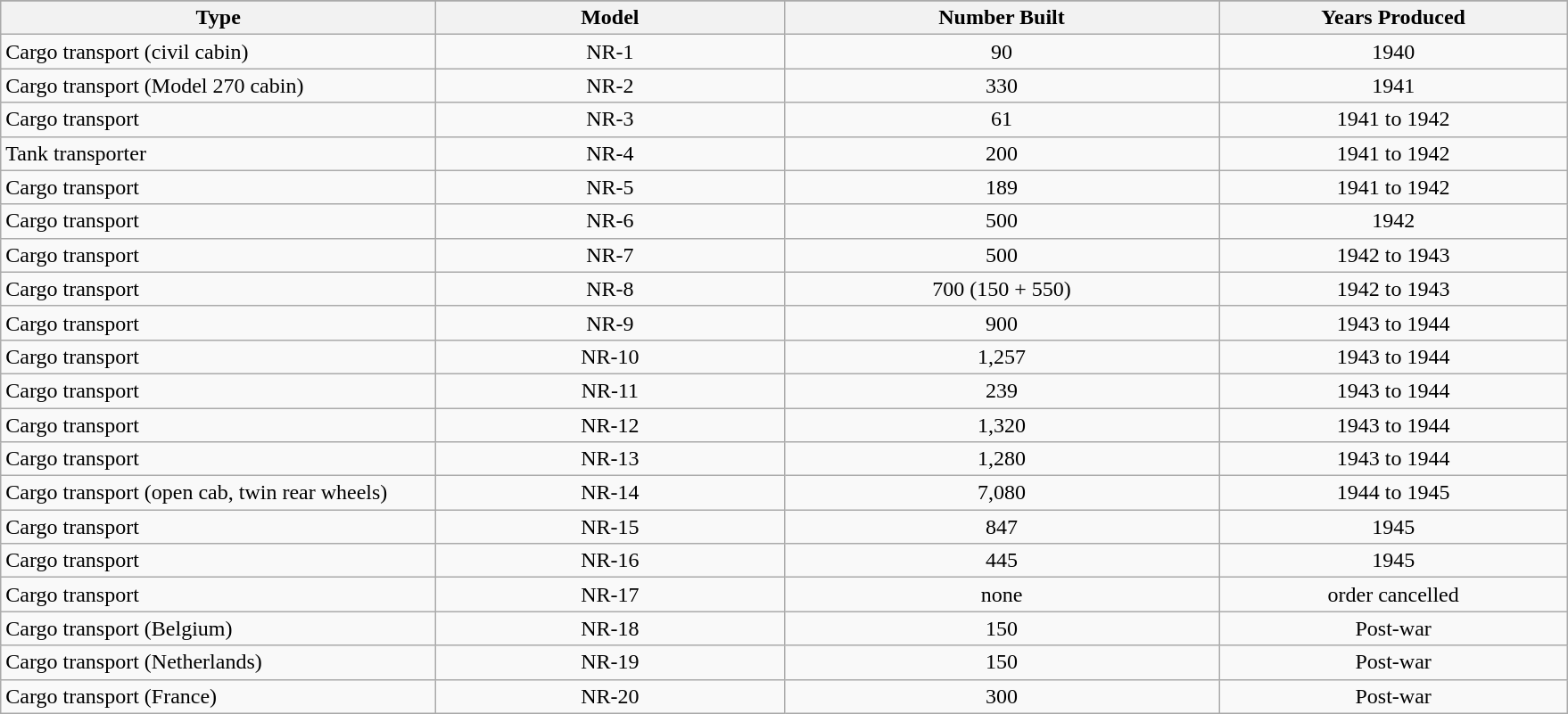<table class="wikitable">
<tr style="vertical-align:top; text-align:center;">
</tr>
<tr>
<th width="25%">Type</th>
<th width="20%">Model</th>
<th width="25%">Number Built</th>
<th width="20%">Years Produced</th>
</tr>
<tr style="vertical-align:top; text-align:center;">
<td style="text-align:left">Cargo transport (civil cabin)</td>
<td>NR-1</td>
<td>90</td>
<td>1940</td>
</tr>
<tr style="vertical-align:top; text-align:center;">
<td style="text-align:left">Cargo transport (Model 270 cabin)</td>
<td>NR-2</td>
<td>330</td>
<td>1941</td>
</tr>
<tr style="vertical-align:top; text-align:center;">
<td style="text-align:left">Cargo transport</td>
<td>NR-3</td>
<td>61</td>
<td>1941 to 1942</td>
</tr>
<tr style="vertical-align:top; text-align:center;">
<td style="text-align:left">Tank transporter</td>
<td>NR-4</td>
<td>200</td>
<td>1941 to 1942</td>
</tr>
<tr style="vertical-align:top; text-align:center;">
<td style="text-align:left">Cargo transport</td>
<td>NR-5</td>
<td>189</td>
<td>1941 to 1942</td>
</tr>
<tr style="vertical-align:top; text-align:center;">
<td style="text-align:left">Cargo transport</td>
<td>NR-6</td>
<td>500</td>
<td>1942</td>
</tr>
<tr style="vertical-align:top; text-align:center;">
<td style="text-align:left">Cargo transport</td>
<td>NR-7</td>
<td>500</td>
<td>1942 to 1943</td>
</tr>
<tr style="vertical-align:top; text-align:center;">
<td style="text-align:left">Cargo transport</td>
<td>NR-8</td>
<td>700 (150 + 550)</td>
<td>1942 to 1943</td>
</tr>
<tr style="vertical-align:top; text-align:center;">
<td style="text-align:left">Cargo transport</td>
<td>NR-9</td>
<td>900</td>
<td>1943 to 1944</td>
</tr>
<tr style="vertical-align:top; text-align:center;">
<td style="text-align:left">Cargo transport</td>
<td>NR-10</td>
<td>1,257</td>
<td>1943 to 1944</td>
</tr>
<tr style="vertical-align:top; text-align:center;">
<td style="text-align:left">Cargo transport</td>
<td>NR-11</td>
<td>239</td>
<td>1943 to 1944</td>
</tr>
<tr style="vertical-align:top; text-align:center;">
<td style="text-align:left">Cargo transport</td>
<td>NR-12</td>
<td>1,320</td>
<td>1943 to 1944</td>
</tr>
<tr style="vertical-align:top; text-align:center;">
<td style="text-align:left">Cargo transport</td>
<td>NR-13</td>
<td>1,280</td>
<td>1943 to 1944</td>
</tr>
<tr style="vertical-align:top; text-align:center;">
<td style="text-align:left">Cargo transport (open cab, twin rear wheels)</td>
<td>NR-14</td>
<td>7,080</td>
<td>1944 to 1945</td>
</tr>
<tr style="vertical-align:top; text-align:center;">
<td style="text-align:left">Cargo transport</td>
<td>NR-15</td>
<td>847</td>
<td>1945</td>
</tr>
<tr style="vertical-align:top; text-align:center;">
<td style="text-align:left">Cargo transport</td>
<td>NR-16</td>
<td>445</td>
<td>1945</td>
</tr>
<tr style="vertical-align:top; text-align:center;">
<td style="text-align:left">Cargo transport</td>
<td>NR-17</td>
<td>none</td>
<td>order cancelled</td>
</tr>
<tr style="vertical-align:top; text-align:center;">
<td style="text-align:left">Cargo transport (Belgium)</td>
<td>NR-18</td>
<td>150</td>
<td>Post-war</td>
</tr>
<tr style="vertical-align:top; text-align:center;">
<td style="text-align:left">Cargo transport (Netherlands)</td>
<td>NR-19</td>
<td>150</td>
<td>Post-war</td>
</tr>
<tr style="vertical-align:top; text-align:center;">
<td style="text-align:left">Cargo transport (France)</td>
<td>NR-20</td>
<td>300</td>
<td>Post-war</td>
</tr>
</table>
